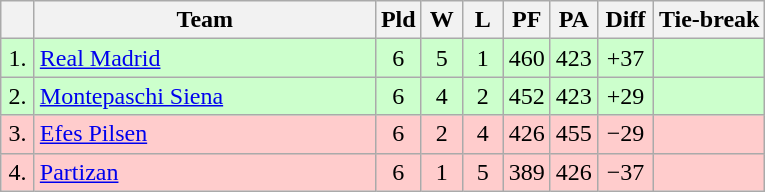<table class="wikitable" style="text-align:center">
<tr>
<th width=15></th>
<th width=220>Team</th>
<th width=20>Pld</th>
<th width=20>W</th>
<th width=20>L</th>
<th width=20>PF</th>
<th width=20>PA</th>
<th width=30>Diff</th>
<th>Tie-break</th>
</tr>
<tr style="background:#ccffcc">
<td>1.</td>
<td align=left> <a href='#'>Real Madrid</a></td>
<td>6</td>
<td>5</td>
<td>1</td>
<td>460</td>
<td>423</td>
<td>+37</td>
<td></td>
</tr>
<tr style="background:#ccffcc">
<td>2.</td>
<td align=left> <a href='#'>Montepaschi Siena</a></td>
<td>6</td>
<td>4</td>
<td>2</td>
<td>452</td>
<td>423</td>
<td>+29</td>
<td></td>
</tr>
<tr style="background:#fcc;">
<td>3.</td>
<td align=left> <a href='#'>Efes Pilsen</a></td>
<td>6</td>
<td>2</td>
<td>4</td>
<td>426</td>
<td>455</td>
<td>−29</td>
<td></td>
</tr>
<tr style="background:#fcc;">
<td>4.</td>
<td align=left> <a href='#'>Partizan</a></td>
<td>6</td>
<td>1</td>
<td>5</td>
<td>389</td>
<td>426</td>
<td>−37</td>
<td></td>
</tr>
</table>
